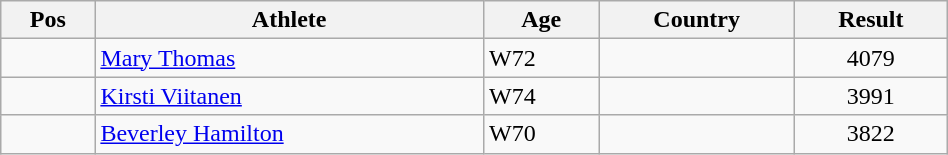<table class="wikitable"  style="text-align:center; width:50%;">
<tr>
<th>Pos</th>
<th>Athlete</th>
<th>Age</th>
<th>Country</th>
<th>Result</th>
</tr>
<tr>
<td align=center></td>
<td align=left><a href='#'>Mary Thomas</a></td>
<td align=left>W72</td>
<td align=left></td>
<td>4079</td>
</tr>
<tr>
<td align=center></td>
<td align=left><a href='#'>Kirsti Viitanen</a></td>
<td align=left>W74</td>
<td align=left></td>
<td>3991</td>
</tr>
<tr>
<td align=center></td>
<td align=left><a href='#'>Beverley Hamilton</a></td>
<td align=left>W70</td>
<td align=left></td>
<td>3822</td>
</tr>
</table>
